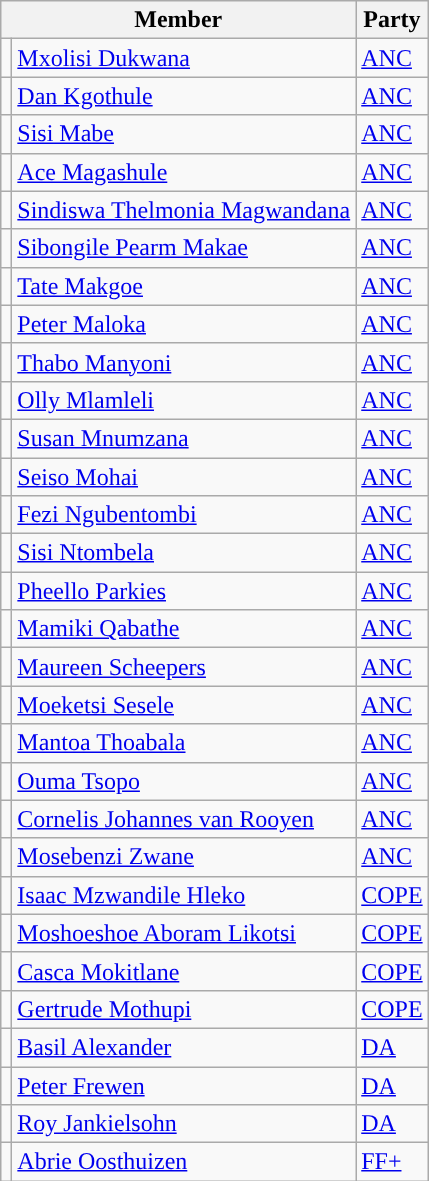<table class="wikitable sortable">
<tr>
<th colspan="2">Member</th>
<th>Party</th>
</tr>
<tr>
<td style="background-color: "></td>
<td><a href='#'>Mxolisi Dukwana</a></td>
<td><a href='#'>ANC</a></td>
</tr>
<tr>
<td style="background-color: "></td>
<td><a href='#'>Dan Kgothule</a></td>
<td><a href='#'>ANC</a></td>
</tr>
<tr>
<td style="background-color: "></td>
<td><a href='#'>Sisi Mabe</a></td>
<td><a href='#'>ANC</a></td>
</tr>
<tr>
<td style="background-color: "></td>
<td><a href='#'>Ace Magashule</a></td>
<td><a href='#'>ANC</a></td>
</tr>
<tr>
<td style="background-color: "></td>
<td><a href='#'>Sindiswa Thelmonia Magwandana</a></td>
<td><a href='#'>ANC</a></td>
</tr>
<tr>
<td style="background-color: "></td>
<td><a href='#'>Sibongile Pearm Makae</a></td>
<td><a href='#'>ANC</a></td>
</tr>
<tr>
<td style="background-color: "></td>
<td><a href='#'>Tate Makgoe</a></td>
<td><a href='#'>ANC</a></td>
</tr>
<tr>
<td style="background-color: "></td>
<td><a href='#'>Peter Maloka</a></td>
<td><a href='#'>ANC</a></td>
</tr>
<tr>
<td style="background-color: "></td>
<td><a href='#'>Thabo Manyoni</a></td>
<td><a href='#'>ANC</a></td>
</tr>
<tr>
<td style="background-color: "></td>
<td><a href='#'>Olly Mlamleli</a></td>
<td><a href='#'>ANC</a></td>
</tr>
<tr>
<td style="background-color: "></td>
<td><a href='#'>Susan Mnumzana</a></td>
<td><a href='#'>ANC</a></td>
</tr>
<tr>
<td style="background-color: "></td>
<td><a href='#'>Seiso Mohai</a></td>
<td><a href='#'>ANC</a></td>
</tr>
<tr>
<td style="background-color: "></td>
<td><a href='#'>Fezi Ngubentombi</a></td>
<td><a href='#'>ANC</a></td>
</tr>
<tr>
<td style="background-color: "></td>
<td><a href='#'>Sisi Ntombela</a></td>
<td><a href='#'>ANC</a></td>
</tr>
<tr>
<td style="background-color: "></td>
<td><a href='#'>Pheello Parkies</a></td>
<td><a href='#'>ANC</a></td>
</tr>
<tr>
<td style="background-color: "></td>
<td><a href='#'>Mamiki Qabathe</a></td>
<td><a href='#'>ANC</a></td>
</tr>
<tr>
<td style="background-color: "></td>
<td><a href='#'>Maureen Scheepers</a></td>
<td><a href='#'>ANC</a></td>
</tr>
<tr>
<td style="background-color: "></td>
<td><a href='#'>Moeketsi Sesele</a></td>
<td><a href='#'>ANC</a></td>
</tr>
<tr>
<td style="background-color: "></td>
<td><a href='#'>Mantoa Thoabala</a></td>
<td><a href='#'>ANC</a></td>
</tr>
<tr>
<td style="background-color: "></td>
<td><a href='#'>Ouma Tsopo</a></td>
<td><a href='#'>ANC</a></td>
</tr>
<tr>
<td style="background-color: "></td>
<td><a href='#'>Cornelis Johannes van Rooyen</a></td>
<td><a href='#'>ANC</a></td>
</tr>
<tr>
<td style="background-color: "></td>
<td><a href='#'>Mosebenzi Zwane</a></td>
<td><a href='#'>ANC</a></td>
</tr>
<tr>
<td style="background-color: "></td>
<td><a href='#'>Isaac Mzwandile Hleko</a></td>
<td><a href='#'>COPE</a></td>
</tr>
<tr>
<td style="background-color: "></td>
<td><a href='#'>Moshoeshoe Aboram Likotsi</a></td>
<td><a href='#'>COPE</a></td>
</tr>
<tr>
<td style="background-color: "></td>
<td><a href='#'>Casca Mokitlane</a></td>
<td><a href='#'>COPE</a></td>
</tr>
<tr>
<td style="background-color: "></td>
<td><a href='#'>Gertrude Mothupi</a></td>
<td><a href='#'>COPE</a></td>
</tr>
<tr>
<td style="background-color: "></td>
<td><a href='#'>Basil Alexander</a></td>
<td><a href='#'>DA</a></td>
</tr>
<tr>
<td style="background-color: "></td>
<td><a href='#'>Peter Frewen</a></td>
<td><a href='#'>DA</a></td>
</tr>
<tr>
<td style="background-color: "></td>
<td><a href='#'>Roy Jankielsohn</a></td>
<td><a href='#'>DA</a></td>
</tr>
<tr>
<td style="background-color: "></td>
<td><a href='#'>Abrie Oosthuizen</a></td>
<td><a href='#'>FF+</a></td>
</tr>
</table>
